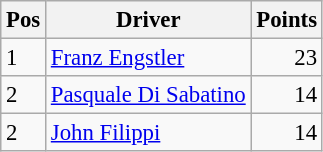<table class="wikitable" style="font-size: 95%;">
<tr>
<th>Pos</th>
<th>Driver</th>
<th>Points</th>
</tr>
<tr>
<td>1</td>
<td> <a href='#'>Franz Engstler</a></td>
<td align="right">23</td>
</tr>
<tr>
<td>2</td>
<td> <a href='#'>Pasquale Di Sabatino</a></td>
<td align="right">14</td>
</tr>
<tr>
<td>2</td>
<td> <a href='#'>John Filippi</a></td>
<td align="right">14</td>
</tr>
</table>
